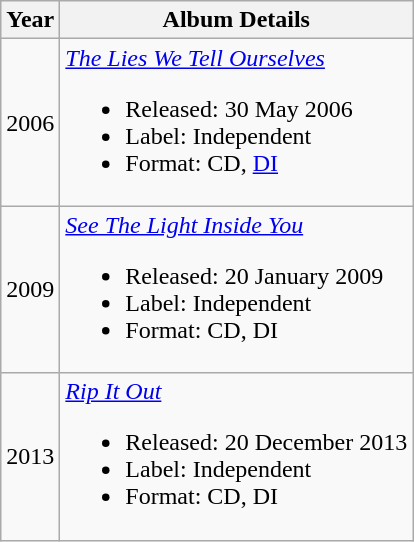<table class="wikitable">
<tr>
<th>Year</th>
<th>Album Details</th>
</tr>
<tr>
<td>2006</td>
<td align="left"><em><a href='#'>The Lies We Tell Ourselves</a></em><br><ul><li>Released: 30 May 2006</li><li>Label: Independent</li><li>Format: CD, <a href='#'>DI</a></li></ul></td>
</tr>
<tr>
<td>2009</td>
<td align="left"><em><a href='#'>See The Light Inside You</a></em><br><ul><li>Released: 20 January 2009</li><li>Label: Independent</li><li>Format: CD, DI</li></ul></td>
</tr>
<tr>
<td>2013</td>
<td align="left"><em><a href='#'>Rip It Out</a></em><br><ul><li>Released: 20 December 2013</li><li>Label: Independent</li><li>Format: CD, DI</li></ul></td>
</tr>
</table>
